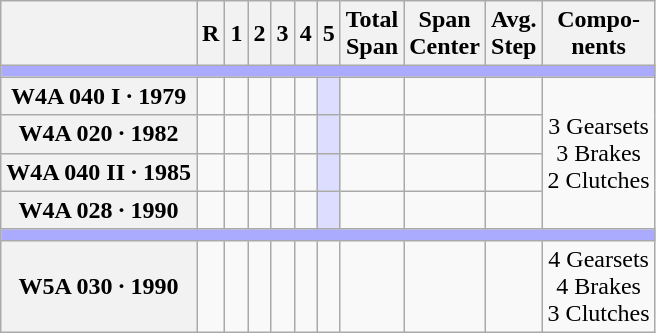<table class="wikitable collapsible" style="text-align:center">
<tr>
<th></th>
<th>R</th>
<th>1</th>
<th>2</th>
<th>3</th>
<th>4</th>
<th>5</th>
<th>Total<br>Span</th>
<th>Span<br>Center</th>
<th>Avg.<br>Step</th>
<th>Compo-<br>nents</th>
</tr>
<tr>
<td colspan=12 style="background:#AAF;"></td>
</tr>
<tr>
<th>W4A 040 I · 1979</th>
<td></td>
<td></td>
<td></td>
<td></td>
<td></td>
<td style="background:#DDF;"></td>
<td></td>
<td></td>
<td></td>
<td rowspan=4>3 Gearsets<br>3 Brakes<br>2 Clutches</td>
</tr>
<tr>
<th>W4A 020 · 1982</th>
<td></td>
<td></td>
<td></td>
<td></td>
<td></td>
<td style="background:#DDF;"></td>
<td></td>
<td></td>
<td></td>
</tr>
<tr>
<th>W4A 040 II · 1985</th>
<td></td>
<td></td>
<td></td>
<td></td>
<td></td>
<td style="background:#DDF;"></td>
<td></td>
<td></td>
<td></td>
</tr>
<tr>
<th>W4A 028 · 1990</th>
<td></td>
<td></td>
<td></td>
<td></td>
<td></td>
<td style="background:#DDF;"></td>
<td></td>
<td></td>
<td></td>
</tr>
<tr>
<td colspan=12 style="background:#AAF;"></td>
</tr>
<tr>
<th>W5A 030 · 1990</th>
<td></td>
<td></td>
<td></td>
<td></td>
<td></td>
<td></td>
<td></td>
<td></td>
<td></td>
<td>4 Gearsets<br>4 Brakes<br>3 Clutches</td>
</tr>
</table>
